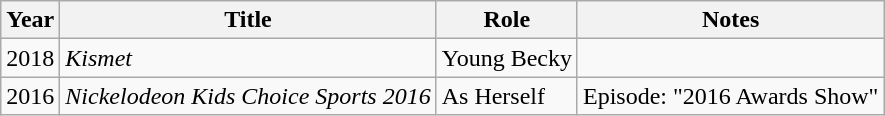<table class="wikitable sortable">
<tr>
<th>Year</th>
<th>Title</th>
<th>Role</th>
<th class="unsortable">Notes</th>
</tr>
<tr>
<td>2018</td>
<td><em>Kismet</em></td>
<td>Young Becky</td>
<td></td>
</tr>
<tr>
<td>2016</td>
<td><em>Nickelodeon Kids Choice Sports 2016</em></td>
<td>As Herself</td>
<td>Episode: "2016 Awards Show"</td>
</tr>
</table>
